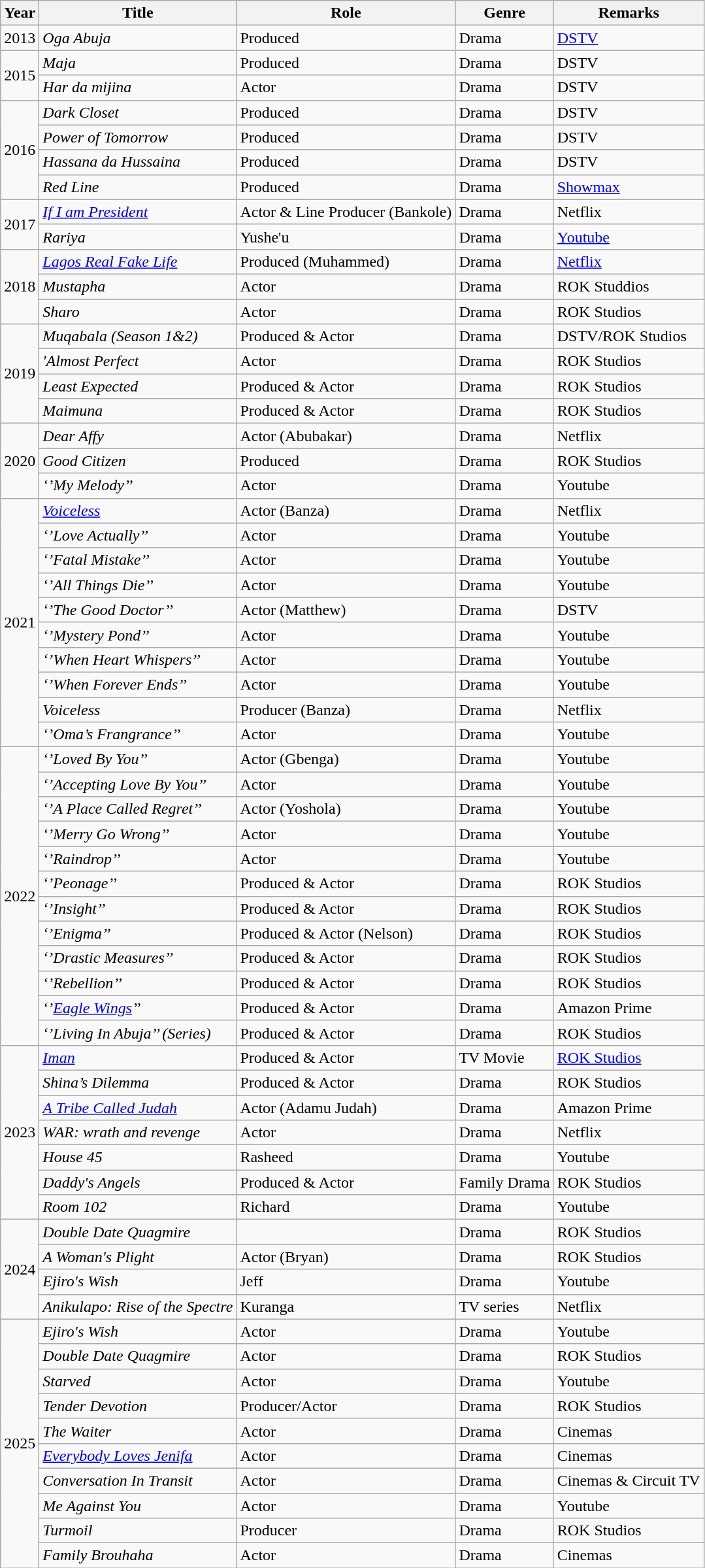<table class="wikitable">
<tr style="background:#b0c4de; text-align:center;">
<th>Year</th>
<th>Title</th>
<th>Role</th>
<th>Genre</th>
<th>Remarks</th>
</tr>
<tr>
<td>2013</td>
<td><em>Oga Abuja</em></td>
<td>Produced</td>
<td>Drama</td>
<td><a href='#'>DSTV</a></td>
</tr>
<tr>
<td rowspan="2">2015</td>
<td><em>Maja</em></td>
<td>Produced</td>
<td>Drama</td>
<td>DSTV</td>
</tr>
<tr>
<td><em>Har da mijina</em></td>
<td>Actor</td>
<td>Drama</td>
<td>DSTV</td>
</tr>
<tr>
<td rowspan="4">2016</td>
<td><em>Dark Closet</em></td>
<td>Produced</td>
<td>Drama</td>
<td>DSTV</td>
</tr>
<tr>
<td><em>Power of Tomorrow</em></td>
<td>Produced</td>
<td>Drama</td>
<td>DSTV</td>
</tr>
<tr>
<td><em>Hassana da Hussaina</em></td>
<td>Produced</td>
<td>Drama</td>
<td>DSTV</td>
</tr>
<tr>
<td><em>Red Line</em></td>
<td>Produced</td>
<td>Drama</td>
<td><a href='#'>Showmax</a></td>
</tr>
<tr>
<td rowspan="2">2017</td>
<td><em><a href='#'>If I am President</a></em></td>
<td>Actor & Line Producer (Bankole)</td>
<td>Drama</td>
<td>Netflix</td>
</tr>
<tr>
<td><em>Rariya</em></td>
<td>Yushe'u</td>
<td>Drama</td>
<td><a href='#'>Youtube</a></td>
</tr>
<tr>
<td rowspan="3">2018</td>
<td><em><a href='#'>Lagos Real Fake Life</a></em></td>
<td>Produced (Muhammed)</td>
<td>Drama</td>
<td><a href='#'>Netflix</a></td>
</tr>
<tr>
<td><em>Mustapha</em></td>
<td>Actor</td>
<td>Drama</td>
<td>ROK Studdios</td>
</tr>
<tr>
<td><em>Sharo</em></td>
<td>Actor</td>
<td>Drama</td>
<td>ROK Studios</td>
</tr>
<tr>
<td rowspan="4">2019</td>
<td><em>Muqabala (Season 1&2)</em></td>
<td>Produced & Actor</td>
<td>Drama</td>
<td>DSTV/ROK Studios</td>
</tr>
<tr>
<td><em>'Almost Perfect</em></td>
<td>Actor</td>
<td>Drama</td>
<td>ROK Studios</td>
</tr>
<tr>
<td><em>Least Expected</em></td>
<td>Produced & Actor</td>
<td>Drama</td>
<td>ROK Studios</td>
</tr>
<tr>
<td><em>Maimuna</em></td>
<td>Produced & Actor</td>
<td>Drama</td>
<td>ROK Studios</td>
</tr>
<tr>
<td rowspan="3">2020</td>
<td><em>Dear Affy</em></td>
<td>Actor (Abubakar)</td>
<td>Drama</td>
<td>Netflix</td>
</tr>
<tr>
<td><em>Good Citizen</em></td>
<td>Produced</td>
<td>Drama</td>
<td>ROK Studios</td>
</tr>
<tr>
<td><em>‘’My Melody’’</em></td>
<td>Actor</td>
<td>Drama</td>
<td>Youtube</td>
</tr>
<tr>
<td rowspan="10">2021</td>
<td><em><a href='#'>Voiceless</a></em></td>
<td>Actor (Banza)</td>
<td>Drama</td>
<td>Netflix</td>
</tr>
<tr>
<td><em>‘’Love Actually’’</em></td>
<td>Actor</td>
<td>Drama</td>
<td>Youtube</td>
</tr>
<tr>
<td><em>‘’Fatal Mistake’’</em></td>
<td>Actor</td>
<td>Drama</td>
<td>Youtube</td>
</tr>
<tr>
<td><em>‘’All Things Die’’</em></td>
<td>Actor</td>
<td>Drama</td>
<td>Youtube</td>
</tr>
<tr>
<td><em>‘’The Good Doctor’’</em></td>
<td>Actor (Matthew)</td>
<td>Drama</td>
<td>DSTV</td>
</tr>
<tr>
<td><em>‘’Mystery Pond’’</em></td>
<td>Actor</td>
<td>Drama</td>
<td>Youtube</td>
</tr>
<tr>
<td><em>‘’When Heart Whispers’’</em></td>
<td>Actor</td>
<td>Drama</td>
<td>Youtube</td>
</tr>
<tr>
<td><em>‘’When Forever Ends’’</em></td>
<td>Actor</td>
<td>Drama</td>
<td>Youtube</td>
</tr>
<tr>
<td><em>Voiceless</em></td>
<td>Producer (Banza)</td>
<td>Drama</td>
<td>Netflix</td>
</tr>
<tr>
<td><em>‘’Oma’s Frangrance’’</em></td>
<td>Actor</td>
<td>Drama</td>
<td>Youtube</td>
</tr>
<tr>
<td rowspan="12">2022</td>
<td><em>‘’Loved By You’’</em></td>
<td>Actor (Gbenga)</td>
<td>Drama</td>
<td>Youtube</td>
</tr>
<tr>
<td><em>‘’Accepting Love By You’’</em></td>
<td>Actor</td>
<td>Drama</td>
<td>Youtube</td>
</tr>
<tr>
<td><em>‘’A Place Called Regret’’</em></td>
<td>Actor (Yoshola)</td>
<td>Drama</td>
<td>Youtube</td>
</tr>
<tr>
<td><em>‘’Merry Go Wrong’’</em></td>
<td>Actor</td>
<td>Drama</td>
<td>Youtube</td>
</tr>
<tr>
<td><em>‘’Raindrop’’</em></td>
<td>Actor</td>
<td>Drama</td>
<td>Youtube</td>
</tr>
<tr>
<td><em>‘’Peonage’’</em></td>
<td>Produced & Actor</td>
<td>Drama</td>
<td>ROK Studios</td>
</tr>
<tr>
<td><em>‘’Insight’’</em></td>
<td>Produced & Actor</td>
<td>Drama</td>
<td>ROK Studios</td>
</tr>
<tr>
<td><em>‘’Enigma’’</em></td>
<td>Produced & Actor (Nelson)</td>
<td>Drama</td>
<td>ROK Studios</td>
</tr>
<tr>
<td><em>‘’Drastic Measures’’</em></td>
<td>Produced & Actor</td>
<td>Drama</td>
<td>ROK Studios</td>
</tr>
<tr>
<td><em>‘’Rebellion’’</em></td>
<td>Produced & Actor</td>
<td>Drama</td>
<td>ROK Studios</td>
</tr>
<tr>
<td><em>‘’<a href='#'>Eagle Wings</a>’’</em></td>
<td>Produced & Actor</td>
<td>Drama</td>
<td>Amazon Prime</td>
</tr>
<tr>
<td><em>‘’Living In Abuja’’ (Series)</em></td>
<td>Produced & Actor</td>
<td>Drama</td>
<td>ROK Studios</td>
</tr>
<tr>
<td rowspan="7">2023</td>
<td><em><a href='#'>Iman</a></em></td>
<td>Produced & Actor</td>
<td>TV Movie</td>
<td><a href='#'>ROK Studios</a></td>
</tr>
<tr>
<td><em>Shina’s Dilemma</em></td>
<td>Produced & Actor</td>
<td>Drama</td>
<td>ROK Studios</td>
</tr>
<tr>
<td><em><a href='#'>A Tribe Called Judah</a></em></td>
<td>Actor (Adamu Judah)</td>
<td>Drama</td>
<td>Amazon Prime</td>
</tr>
<tr>
<td><em>WAR: wrath and revenge</em></td>
<td>Actor</td>
<td>Drama</td>
<td>Netflix</td>
</tr>
<tr>
<td><em>House 45</em></td>
<td>Rasheed</td>
<td>Drama</td>
<td>Youtube</td>
</tr>
<tr>
<td><em>Daddy's Angels</em></td>
<td>Produced & Actor</td>
<td>Family Drama</td>
<td>ROK Studios</td>
</tr>
<tr>
<td><em>Room 102</em></td>
<td>Richard</td>
<td>Drama</td>
<td>Youtube</td>
</tr>
<tr>
<td rowspan="4">2024</td>
<td><em>Double Date Quagmire</em></td>
<td></td>
<td>Drama</td>
<td>ROK Studios</td>
</tr>
<tr>
<td><em>A Woman's Plight</em></td>
<td>Actor (Bryan)</td>
<td>Drama</td>
<td>ROK Studios</td>
</tr>
<tr>
<td><em>Ejiro's Wish</em></td>
<td>Jeff</td>
<td>Drama</td>
<td>Youtube</td>
</tr>
<tr>
<td><em>Anikulapo: Rise of the Spectre</em></td>
<td>Kuranga</td>
<td>TV series</td>
<td>Netflix</td>
</tr>
<tr>
<td rowspan="10">2025</td>
<td><em>Ejiro's Wish</em></td>
<td>Actor</td>
<td>Drama</td>
<td>Youtube</td>
</tr>
<tr>
<td><em>Double Date Quagmire</em></td>
<td>Actor</td>
<td>Drama</td>
<td>ROK Studios</td>
</tr>
<tr>
<td><em>Starved</em></td>
<td>Actor</td>
<td>Drama</td>
<td>Youtube</td>
</tr>
<tr>
<td><em>Tender Devotion</em></td>
<td>Producer/Actor</td>
<td>Drama</td>
<td>ROK Studios</td>
</tr>
<tr>
<td><em>The Waiter</em></td>
<td>Actor</td>
<td>Drama</td>
<td>Cinemas</td>
</tr>
<tr>
<td><em><a href='#'>Everybody Loves Jenifa</a></em></td>
<td>Actor</td>
<td>Drama</td>
<td>Cinemas</td>
</tr>
<tr>
<td><em>Conversation In Transit</em></td>
<td>Actor</td>
<td>Drama</td>
<td>Cinemas & Circuit TV</td>
</tr>
<tr>
<td><em>Me Against You</em></td>
<td>Actor</td>
<td>Drama</td>
<td>Youtube</td>
</tr>
<tr>
<td><em>Turmoil</em></td>
<td>Producer</td>
<td>Drama</td>
<td>ROK Studios</td>
</tr>
<tr>
<td><em>Family Brouhaha</em></td>
<td>Actor</td>
<td>Drama</td>
<td>Cinemas</td>
</tr>
</table>
